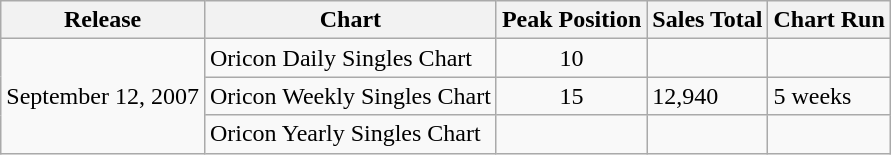<table class="wikitable">
<tr>
<th>Release</th>
<th>Chart</th>
<th>Peak Position</th>
<th>Sales Total</th>
<th>Chart Run</th>
</tr>
<tr>
<td rowspan="3">September 12, 2007</td>
<td>Oricon Daily Singles Chart</td>
<td align="center">10</td>
<td></td>
<td></td>
</tr>
<tr>
<td>Oricon Weekly Singles Chart</td>
<td align="center">15</td>
<td>12,940</td>
<td>5 weeks</td>
</tr>
<tr>
<td>Oricon Yearly Singles Chart</td>
<td align="center"></td>
<td></td>
<td></td>
</tr>
</table>
